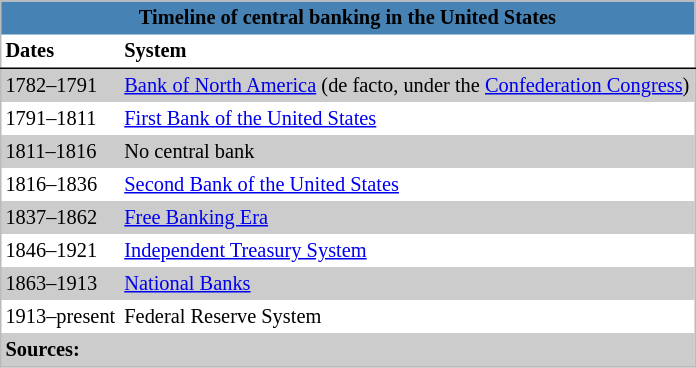<table class="floatright" cellpadding="3" style="margin:0.2em 0 0.2em 1em; border:1px #bbb solid; border-collapse:collapse; font-size:85%;">
<tr style="text-align:center; background:steelblue; white-space: nowrap;">
<th colspan=2><span>Timeline of central banking in the United States</span></th>
</tr>
<tr style="border-bottom:solid 1px;margin-bottom:.2em;width:66%;text-align:left;color:black;font-weight:bold;">
<td>Dates</td>
<td>System</td>
</tr>
<tr style="text-align:left; background:#ccc;">
<td>1782–1791</td>
<td><a href='#'>Bank of North America</a> (de facto, under the <a href='#'>Confederation Congress</a>)</td>
</tr>
<tr align=left>
<td>1791–1811</td>
<td><a href='#'>First Bank of the United States</a></td>
</tr>
<tr style="text-align:left; background:#ccc;">
<td>1811–1816</td>
<td>No central bank</td>
</tr>
<tr align=left>
<td>1816–1836</td>
<td><a href='#'>Second Bank of the United States</a></td>
</tr>
<tr style="text-align:left; background:#ccc;">
<td>1837–1862</td>
<td><a href='#'>Free Banking Era</a></td>
</tr>
<tr align=left>
<td>1846–1921</td>
<td><a href='#'>Independent Treasury System</a></td>
</tr>
<tr style="text-align:left; background:#ccc;">
<td>1863–1913</td>
<td><a href='#'>National Banks</a></td>
</tr>
<tr align=left>
<td>1913–present</td>
<td>Federal Reserve System</td>
</tr>
<tr style="text-align:left; background:#ccc;">
<th colspan=2><span>Sources:</span></th>
</tr>
</table>
